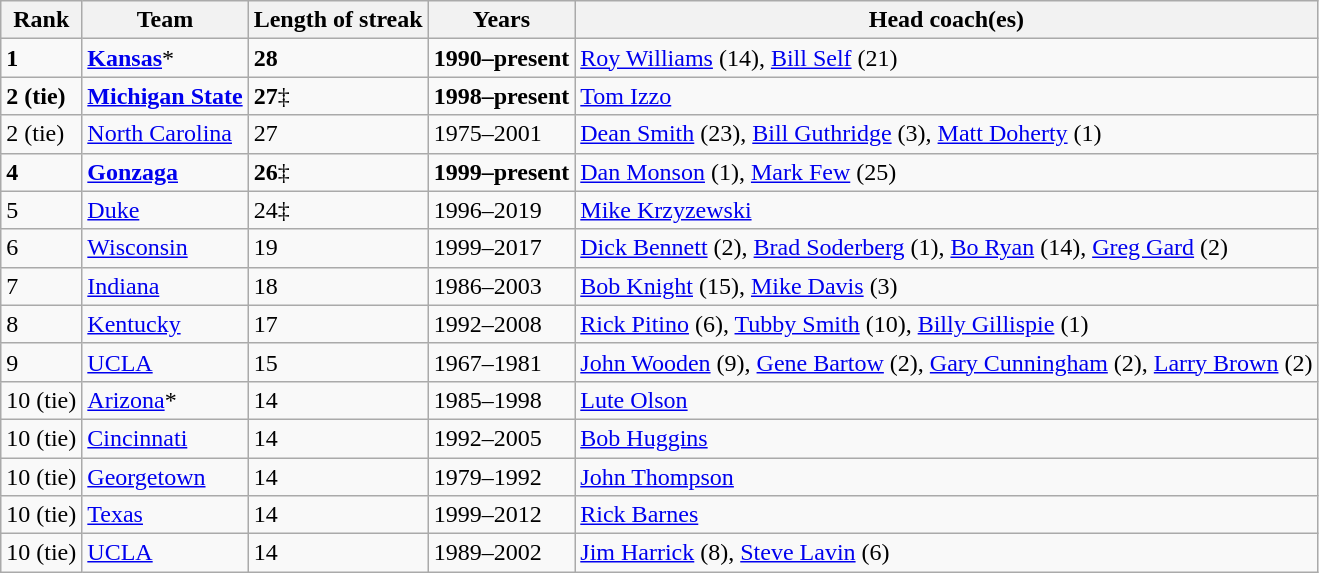<table class="wikitable">
<tr>
<th>Rank</th>
<th>Team</th>
<th>Length of streak</th>
<th>Years</th>
<th>Head coach(es)</th>
</tr>
<tr>
<td><strong>1</strong></td>
<td><a href='#'><strong>Kansas</strong></a>*</td>
<td><strong>28</strong></td>
<td><strong>1990–present</strong></td>
<td><a href='#'>Roy Williams</a> (14), <a href='#'>Bill Self</a> (21)</td>
</tr>
<tr>
<td><strong>2 (tie)</strong></td>
<td><strong><a href='#'>Michigan State</a></strong></td>
<td><strong>27</strong>‡</td>
<td><strong>1998–present</strong></td>
<td><a href='#'>Tom Izzo</a></td>
</tr>
<tr>
<td>2 (tie)</td>
<td><a href='#'>North Carolina</a></td>
<td>27</td>
<td>1975–2001</td>
<td><a href='#'>Dean Smith</a> (23), <a href='#'>Bill Guthridge</a> (3), <a href='#'>Matt Doherty</a> (1)</td>
</tr>
<tr>
<td><strong>4</strong></td>
<td><strong><a href='#'>Gonzaga</a></strong></td>
<td><strong>26</strong>‡</td>
<td><strong>1999–present</strong></td>
<td><a href='#'>Dan Monson</a> (1), <a href='#'>Mark Few</a> (25)</td>
</tr>
<tr>
<td>5</td>
<td><a href='#'>Duke</a></td>
<td>24‡</td>
<td>1996–2019</td>
<td><a href='#'>Mike Krzyzewski</a></td>
</tr>
<tr>
<td>6</td>
<td><a href='#'>Wisconsin</a></td>
<td>19</td>
<td>1999–2017</td>
<td><a href='#'>Dick Bennett</a> (2), <a href='#'>Brad Soderberg</a> (1), <a href='#'>Bo Ryan</a> (14), <a href='#'>Greg Gard</a> (2)</td>
</tr>
<tr>
<td>7</td>
<td><a href='#'>Indiana</a></td>
<td>18</td>
<td>1986–2003</td>
<td><a href='#'>Bob Knight</a> (15), <a href='#'>Mike Davis</a> (3)</td>
</tr>
<tr>
<td>8</td>
<td><a href='#'>Kentucky</a></td>
<td>17</td>
<td>1992–2008</td>
<td><a href='#'>Rick Pitino</a> (6), <a href='#'>Tubby Smith</a> (10), <a href='#'>Billy Gillispie</a> (1)</td>
</tr>
<tr>
<td>9</td>
<td><a href='#'>UCLA</a></td>
<td>15</td>
<td>1967–1981</td>
<td><a href='#'>John Wooden</a> (9), <a href='#'>Gene Bartow</a> (2), <a href='#'>Gary Cunningham</a> (2), <a href='#'>Larry Brown</a> (2)</td>
</tr>
<tr>
<td>10 (tie)</td>
<td><a href='#'>Arizona</a>*</td>
<td>14</td>
<td>1985–1998</td>
<td><a href='#'>Lute Olson</a></td>
</tr>
<tr>
<td>10 (tie)</td>
<td><a href='#'>Cincinnati</a></td>
<td>14</td>
<td>1992–2005</td>
<td><a href='#'>Bob Huggins</a></td>
</tr>
<tr>
<td>10 (tie)</td>
<td><a href='#'>Georgetown</a></td>
<td>14</td>
<td>1979–1992</td>
<td><a href='#'>John Thompson</a></td>
</tr>
<tr>
<td>10 (tie)</td>
<td><a href='#'>Texas</a></td>
<td>14</td>
<td>1999–2012</td>
<td><a href='#'>Rick Barnes</a></td>
</tr>
<tr>
<td>10 (tie)</td>
<td><a href='#'>UCLA</a></td>
<td>14</td>
<td>1989–2002</td>
<td><a href='#'>Jim Harrick</a> (8), <a href='#'>Steve Lavin</a> (6)</td>
</tr>
</table>
